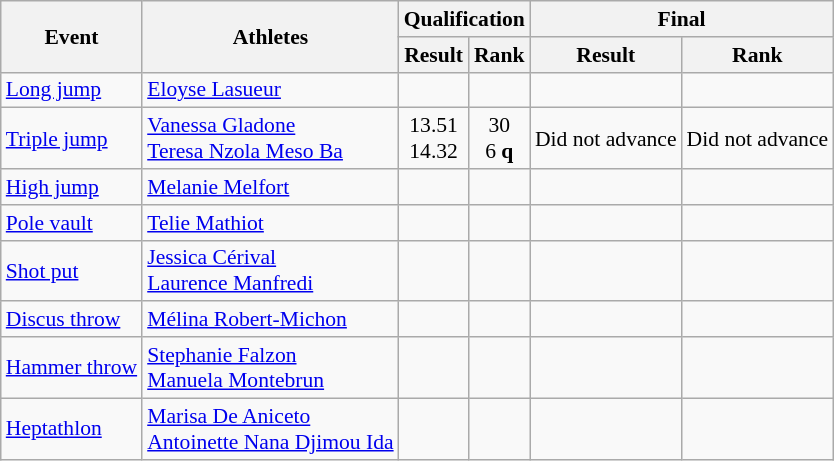<table class="wikitable" border="1" style="font-size:90%">
<tr>
<th rowspan="2">Event</th>
<th rowspan="2">Athletes</th>
<th colspan="2">Qualification</th>
<th colspan="2">Final</th>
</tr>
<tr>
<th>Result</th>
<th>Rank</th>
<th>Result</th>
<th>Rank</th>
</tr>
<tr>
<td><a href='#'>Long jump</a></td>
<td><a href='#'>Eloyse Lasueur</a></td>
<td align=center></td>
<td align=center></td>
<td align=center></td>
<td align=center></td>
</tr>
<tr>
<td><a href='#'>Triple jump</a></td>
<td><a href='#'>Vanessa Gladone</a><br><a href='#'>Teresa Nzola Meso Ba</a></td>
<td align=center>13.51<br>14.32</td>
<td align=center>30<br>6 <strong>q</strong></td>
<td align=center>Did not advance<br></td>
<td align=center>Did not advance<br></td>
</tr>
<tr>
<td><a href='#'>High jump</a></td>
<td><a href='#'>Melanie Melfort</a></td>
<td align=center></td>
<td align=center></td>
<td align=center></td>
<td align=center></td>
</tr>
<tr>
<td><a href='#'>Pole vault</a></td>
<td><a href='#'>Telie Mathiot</a></td>
<td align=center></td>
<td align=center></td>
<td align=center></td>
<td align=center></td>
</tr>
<tr>
<td><a href='#'>Shot put</a></td>
<td><a href='#'>Jessica Cérival</a><br><a href='#'>Laurence Manfredi</a></td>
<td align=center></td>
<td align=center></td>
<td align=center></td>
<td align=center></td>
</tr>
<tr>
<td><a href='#'>Discus throw</a></td>
<td><a href='#'>Mélina Robert-Michon</a></td>
<td align=center></td>
<td align=center></td>
<td align=center></td>
<td align=center></td>
</tr>
<tr>
<td><a href='#'>Hammer throw</a></td>
<td><a href='#'>Stephanie Falzon</a><br><a href='#'>Manuela Montebrun</a></td>
<td align=center></td>
<td align=center></td>
<td align=center></td>
<td align=center></td>
</tr>
<tr>
<td><a href='#'>Heptathlon</a></td>
<td><a href='#'>Marisa De Aniceto</a><br><a href='#'>Antoinette Nana Djimou Ida</a></td>
<td align=center></td>
<td align=center></td>
<td align=center></td>
<td align=center></td>
</tr>
</table>
